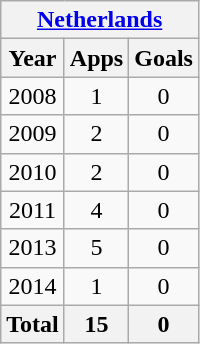<table class="wikitable" style="text-align:center">
<tr>
<th colspan=3><a href='#'>Netherlands</a></th>
</tr>
<tr>
<th>Year</th>
<th>Apps</th>
<th>Goals</th>
</tr>
<tr>
<td>2008</td>
<td>1</td>
<td>0</td>
</tr>
<tr>
<td>2009</td>
<td>2</td>
<td>0</td>
</tr>
<tr>
<td>2010</td>
<td>2</td>
<td>0</td>
</tr>
<tr>
<td>2011</td>
<td>4</td>
<td>0</td>
</tr>
<tr>
<td>2013</td>
<td>5</td>
<td>0</td>
</tr>
<tr>
<td>2014</td>
<td>1</td>
<td>0</td>
</tr>
<tr>
<th>Total</th>
<th>15</th>
<th>0</th>
</tr>
</table>
